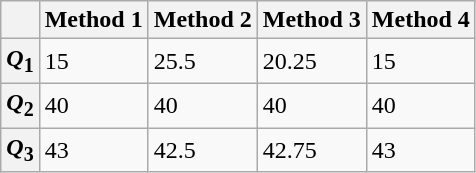<table class="wikitable">
<tr>
<th></th>
<th>Method 1</th>
<th>Method 2</th>
<th>Method 3</th>
<th>Method 4</th>
</tr>
<tr>
<th><em>Q</em><sub>1</sub></th>
<td>15</td>
<td>25.5</td>
<td>20.25</td>
<td>15</td>
</tr>
<tr>
<th><em>Q</em><sub>2</sub></th>
<td>40</td>
<td>40</td>
<td>40</td>
<td>40</td>
</tr>
<tr>
<th><em>Q</em><sub>3</sub></th>
<td>43</td>
<td>42.5</td>
<td>42.75</td>
<td>43</td>
</tr>
</table>
